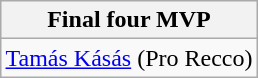<table class=wikitable style="text-align:left; margin:auto">
<tr>
<th>Final four MVP</th>
</tr>
<tr>
<td> <a href='#'>Tamás Kásás</a>  (Pro Recco)</td>
</tr>
</table>
